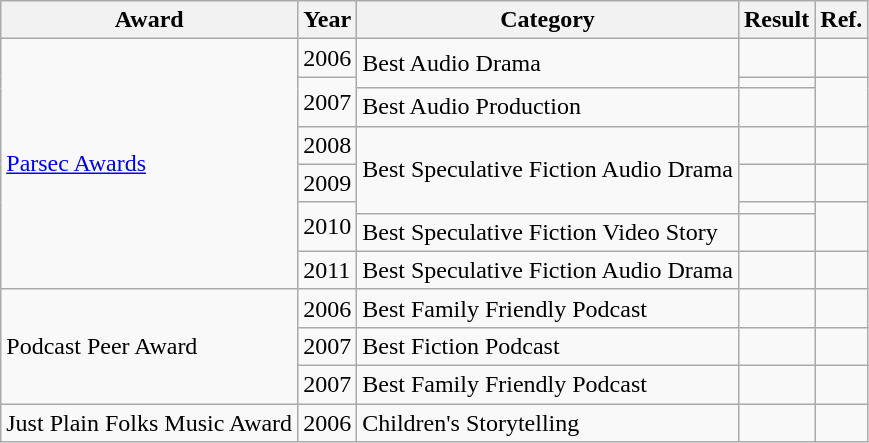<table class="wikitable sortable">
<tr>
<th>Award</th>
<th>Year</th>
<th>Category</th>
<th>Result</th>
<th>Ref.</th>
</tr>
<tr>
<td rowspan="8"><a href='#'>Parsec Awards</a></td>
<td>2006</td>
<td rowspan="2">Best Audio Drama</td>
<td></td>
<td></td>
</tr>
<tr>
<td rowspan="2">2007</td>
<td></td>
<td rowspan="2"></td>
</tr>
<tr>
<td>Best Audio Production</td>
<td></td>
</tr>
<tr>
<td>2008</td>
<td rowspan="3">Best Speculative Fiction Audio Drama</td>
<td></td>
<td></td>
</tr>
<tr>
<td>2009</td>
<td></td>
<td></td>
</tr>
<tr>
<td rowspan="2">2010</td>
<td></td>
<td rowspan="2"></td>
</tr>
<tr>
<td>Best Speculative Fiction Video Story</td>
<td></td>
</tr>
<tr>
<td>2011</td>
<td>Best Speculative Fiction Audio Drama</td>
<td></td>
<td></td>
</tr>
<tr>
<td rowspan="3">Podcast Peer Award</td>
<td>2006</td>
<td>Best Family Friendly Podcast</td>
<td></td>
<td></td>
</tr>
<tr>
<td>2007</td>
<td>Best Fiction Podcast</td>
<td></td>
<td></td>
</tr>
<tr>
<td>2007</td>
<td>Best Family Friendly Podcast</td>
<td></td>
<td></td>
</tr>
<tr>
<td>Just Plain Folks Music Award</td>
<td>2006</td>
<td>Children's Storytelling</td>
<td></td>
<td></td>
</tr>
</table>
